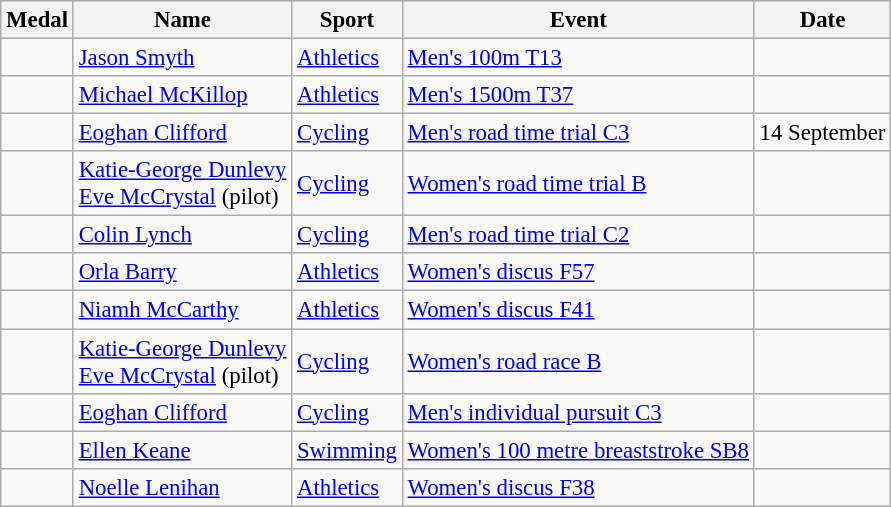<table class="wikitable sortable" style="font-size:95%">
<tr>
<th>Medal</th>
<th>Name</th>
<th>Sport</th>
<th>Event</th>
<th>Date</th>
</tr>
<tr>
<td></td>
<td><a href='#'>Jason Smyth</a></td>
<td><a href='#'>Athletics</a></td>
<td><a href='#'>Men's 100m T13</a></td>
<td></td>
</tr>
<tr>
<td></td>
<td><a href='#'>Michael McKillop</a></td>
<td><a href='#'>Athletics</a></td>
<td><a href='#'>Men's 1500m T37</a></td>
<td></td>
</tr>
<tr>
<td></td>
<td><a href='#'>Eoghan Clifford</a></td>
<td><a href='#'>Cycling</a></td>
<td><a href='#'>Men's road time trial C3</a></td>
<td>14 September</td>
</tr>
<tr>
<td></td>
<td><a href='#'>Katie-George Dunlevy</a><br><a href='#'>Eve McCrystal</a> (pilot)</td>
<td><a href='#'>Cycling</a></td>
<td><a href='#'>Women's road time trial B</a></td>
<td></td>
</tr>
<tr>
<td></td>
<td><a href='#'>Colin Lynch</a></td>
<td><a href='#'>Cycling</a></td>
<td><a href='#'>Men's road time trial C2</a></td>
<td></td>
</tr>
<tr>
<td></td>
<td><a href='#'>Orla Barry</a></td>
<td><a href='#'>Athletics</a></td>
<td><a href='#'>Women's discus F57</a></td>
<td></td>
</tr>
<tr>
<td></td>
<td><a href='#'>Niamh McCarthy</a></td>
<td><a href='#'>Athletics</a></td>
<td><a href='#'>Women's discus F41</a></td>
<td></td>
</tr>
<tr>
<td></td>
<td><a href='#'>Katie-George Dunlevy</a><br><a href='#'>Eve McCrystal</a> (pilot)</td>
<td><a href='#'>Cycling</a></td>
<td><a href='#'>Women's road race B</a></td>
<td></td>
</tr>
<tr>
<td></td>
<td><a href='#'>Eoghan Clifford</a></td>
<td><a href='#'>Cycling</a></td>
<td><a href='#'>Men's individual pursuit C3</a></td>
<td></td>
</tr>
<tr>
<td></td>
<td><a href='#'>Ellen Keane</a></td>
<td><a href='#'>Swimming</a></td>
<td><a href='#'>Women's 100 metre breaststroke SB8</a></td>
<td></td>
</tr>
<tr>
<td></td>
<td><a href='#'>Noelle Lenihan</a></td>
<td><a href='#'>Athletics</a></td>
<td><a href='#'>Women's discus F38</a></td>
<td></td>
</tr>
</table>
